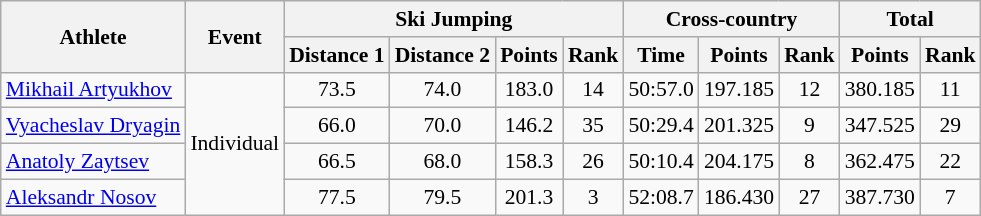<table class="wikitable" style="font-size:90%">
<tr>
<th rowspan="2">Athlete</th>
<th rowspan="2">Event</th>
<th colspan="4">Ski Jumping</th>
<th colspan="3">Cross-country</th>
<th colspan="2">Total</th>
</tr>
<tr>
<th>Distance 1</th>
<th>Distance 2</th>
<th>Points</th>
<th>Rank</th>
<th>Time</th>
<th>Points</th>
<th>Rank</th>
<th>Points</th>
<th>Rank</th>
</tr>
<tr>
<td><a href='#'>Mikhail Artyukhov</a></td>
<td rowspan="4">Individual</td>
<td align="center">73.5</td>
<td align="center">74.0</td>
<td align="center">183.0</td>
<td align="center">14</td>
<td align="center">50:57.0</td>
<td align="center">197.185</td>
<td align="center">12</td>
<td align="center">380.185</td>
<td align="center">11</td>
</tr>
<tr>
<td><a href='#'>Vyacheslav Dryagin</a></td>
<td align="center">66.0</td>
<td align="center">70.0</td>
<td align="center">146.2</td>
<td align="center">35</td>
<td align="center">50:29.4</td>
<td align="center">201.325</td>
<td align="center">9</td>
<td align="center">347.525</td>
<td align="center">29</td>
</tr>
<tr>
<td><a href='#'>Anatoly Zaytsev</a></td>
<td align="center">66.5</td>
<td align="center">68.0</td>
<td align="center">158.3</td>
<td align="center">26</td>
<td align="center">50:10.4</td>
<td align="center">204.175</td>
<td align="center">8</td>
<td align="center">362.475</td>
<td align="center">22</td>
</tr>
<tr>
<td><a href='#'>Aleksandr Nosov</a></td>
<td align="center">77.5</td>
<td align="center">79.5</td>
<td align="center">201.3</td>
<td align="center">3</td>
<td align="center">52:08.7</td>
<td align="center">186.430</td>
<td align="center">27</td>
<td align="center">387.730</td>
<td align="center">7</td>
</tr>
</table>
